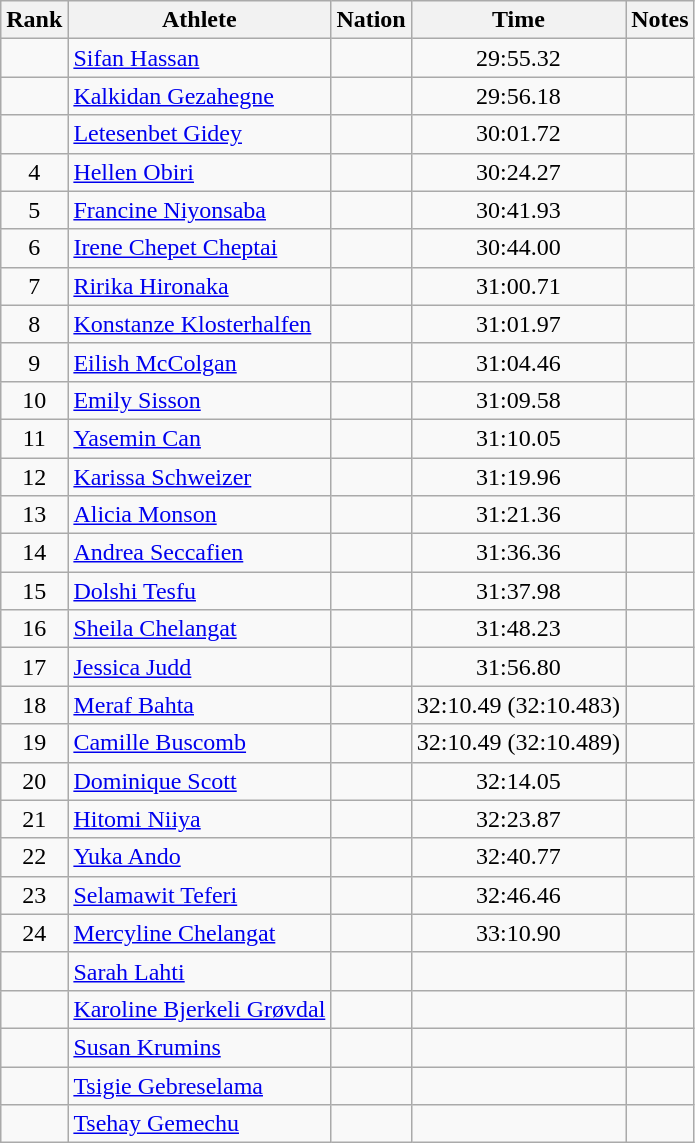<table class="wikitable sortable" style="text-align:center">
<tr>
<th>Rank</th>
<th>Athlete</th>
<th>Nation</th>
<th>Time</th>
<th>Notes</th>
</tr>
<tr>
<td></td>
<td align=left><a href='#'>Sifan Hassan</a></td>
<td align=left></td>
<td>29:55.32</td>
<td></td>
</tr>
<tr>
<td></td>
<td align=left><a href='#'>Kalkidan Gezahegne</a></td>
<td align=left></td>
<td>29:56.18</td>
<td></td>
</tr>
<tr>
<td></td>
<td align=left><a href='#'>Letesenbet Gidey</a></td>
<td align=left></td>
<td>30:01.72</td>
<td></td>
</tr>
<tr>
<td>4</td>
<td align=left><a href='#'>Hellen Obiri</a></td>
<td align=left></td>
<td>30:24.27</td>
<td></td>
</tr>
<tr>
<td>5</td>
<td align=left><a href='#'>Francine Niyonsaba</a></td>
<td align=left></td>
<td>30:41.93</td>
<td></td>
</tr>
<tr>
<td>6</td>
<td align=left><a href='#'>Irene Chepet Cheptai</a></td>
<td align=left></td>
<td>30:44.00</td>
<td></td>
</tr>
<tr>
<td>7</td>
<td align=left><a href='#'>Ririka Hironaka</a></td>
<td align=left></td>
<td>31:00.71</td>
<td></td>
</tr>
<tr>
<td>8</td>
<td align=left><a href='#'>Konstanze Klosterhalfen</a></td>
<td align=left></td>
<td>31:01.97</td>
<td></td>
</tr>
<tr>
<td>9</td>
<td align=left><a href='#'>Eilish McColgan</a></td>
<td align=left></td>
<td>31:04.46</td>
<td></td>
</tr>
<tr>
<td>10</td>
<td align=left><a href='#'>Emily Sisson</a></td>
<td align=left></td>
<td>31:09.58</td>
<td></td>
</tr>
<tr>
<td>11</td>
<td align=left><a href='#'>Yasemin Can</a></td>
<td align=left></td>
<td>31:10.05</td>
<td></td>
</tr>
<tr>
<td>12</td>
<td align=left><a href='#'>Karissa Schweizer</a></td>
<td align=left></td>
<td>31:19.96</td>
<td></td>
</tr>
<tr>
<td>13</td>
<td align=left><a href='#'>Alicia Monson</a></td>
<td align=left></td>
<td>31:21.36</td>
<td></td>
</tr>
<tr>
<td>14</td>
<td align=left><a href='#'>Andrea Seccafien</a></td>
<td align=left></td>
<td>31:36.36</td>
<td></td>
</tr>
<tr>
<td>15</td>
<td align=left><a href='#'>Dolshi Tesfu</a></td>
<td align=left></td>
<td>31:37.98</td>
<td></td>
</tr>
<tr>
<td>16</td>
<td align=left><a href='#'>Sheila Chelangat</a></td>
<td align=left></td>
<td>31:48.23</td>
<td></td>
</tr>
<tr>
<td>17</td>
<td align=left><a href='#'>Jessica Judd</a></td>
<td align=left></td>
<td>31:56.80</td>
<td></td>
</tr>
<tr>
<td>18</td>
<td align=left><a href='#'>Meraf Bahta</a></td>
<td align=left></td>
<td>32:10.49 (32:10.483)</td>
<td></td>
</tr>
<tr>
<td>19</td>
<td align=left><a href='#'>Camille Buscomb</a></td>
<td align=left></td>
<td>32:10.49 (32:10.489)</td>
<td></td>
</tr>
<tr>
<td>20</td>
<td align=left><a href='#'>Dominique Scott</a></td>
<td align=left></td>
<td>32:14.05</td>
<td></td>
</tr>
<tr>
<td>21</td>
<td align=left><a href='#'>Hitomi Niiya</a></td>
<td align=left></td>
<td>32:23.87</td>
<td></td>
</tr>
<tr>
<td>22</td>
<td align=left><a href='#'>Yuka Ando</a></td>
<td align=left></td>
<td>32:40.77</td>
<td></td>
</tr>
<tr>
<td>23</td>
<td align=left><a href='#'>Selamawit Teferi</a></td>
<td align=left></td>
<td>32:46.46</td>
<td></td>
</tr>
<tr>
<td>24</td>
<td align=left><a href='#'>Mercyline Chelangat</a></td>
<td align=left></td>
<td>33:10.90</td>
<td></td>
</tr>
<tr>
<td></td>
<td align="left"><a href='#'>Sarah Lahti</a></td>
<td align="left"></td>
<td></td>
<td></td>
</tr>
<tr>
<td></td>
<td align="left"><a href='#'>Karoline Bjerkeli Grøvdal</a></td>
<td align="left"></td>
<td></td>
<td></td>
</tr>
<tr>
<td></td>
<td align="left"><a href='#'>Susan Krumins</a></td>
<td align="left"></td>
<td></td>
<td></td>
</tr>
<tr>
<td></td>
<td align=left><a href='#'>Tsigie Gebreselama</a></td>
<td align=left></td>
<td></td>
<td></td>
</tr>
<tr>
<td></td>
<td align=left><a href='#'>Tsehay Gemechu</a></td>
<td align=left></td>
<td></td>
<td></td>
</tr>
</table>
